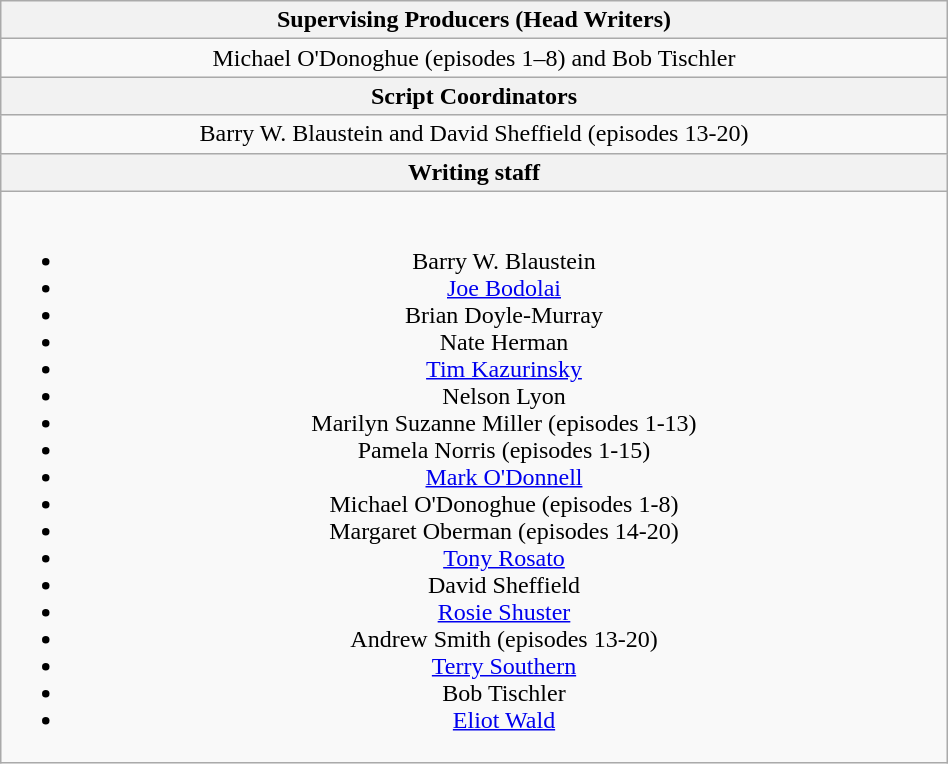<table class="wikitable plainrowheaders"  style="text-align:center; width:50%;">
<tr>
<th><strong>Supervising Producers (Head Writers)</strong></th>
</tr>
<tr>
<td>Michael O'Donoghue (episodes 1–8) and Bob Tischler</td>
</tr>
<tr>
<th><strong>Script Coordinators</strong></th>
</tr>
<tr>
<td>Barry W. Blaustein and David Sheffield (episodes 13-20)</td>
</tr>
<tr>
<th><strong>Writing staff</strong></th>
</tr>
<tr>
<td><br><ul><li>Barry W. Blaustein</li><li><a href='#'>Joe Bodolai</a></li><li>Brian Doyle-Murray</li><li>Nate Herman</li><li><a href='#'>Tim Kazurinsky</a></li><li>Nelson Lyon</li><li>Marilyn Suzanne Miller (episodes 1-13)</li><li>Pamela Norris (episodes 1-15)</li><li><a href='#'>Mark O'Donnell</a></li><li>Michael O'Donoghue (episodes 1-8)</li><li>Margaret Oberman (episodes 14-20)</li><li><a href='#'>Tony Rosato</a></li><li>David Sheffield</li><li><a href='#'>Rosie Shuster</a></li><li>Andrew Smith (episodes 13-20)</li><li><a href='#'>Terry Southern</a></li><li>Bob Tischler</li><li><a href='#'>Eliot Wald</a></li></ul></td>
</tr>
</table>
